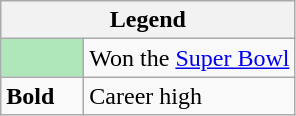<table class="wikitable mw-collapsible mw-collapsed">
<tr>
<th colspan="2">Legend</th>
</tr>
<tr>
<td style="background:#afe6ba; width:3em;"></td>
<td>Won the <a href='#'>Super Bowl</a></td>
</tr>
<tr>
<td><strong>Bold</strong></td>
<td>Career high</td>
</tr>
</table>
